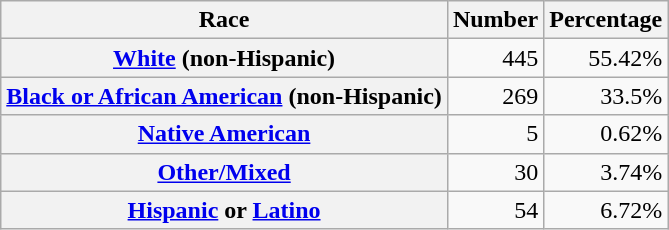<table class="wikitable" style="text-align:right">
<tr>
<th scope="col">Race</th>
<th scope="col">Number</th>
<th scope="col">Percentage</th>
</tr>
<tr>
<th scope="row"><a href='#'>White</a> (non-Hispanic)</th>
<td>445</td>
<td>55.42%</td>
</tr>
<tr>
<th scope="row"><a href='#'>Black or African American</a> (non-Hispanic)</th>
<td>269</td>
<td>33.5%</td>
</tr>
<tr>
<th scope="row"><a href='#'>Native American</a></th>
<td>5</td>
<td>0.62%</td>
</tr>
<tr>
<th scope="row"><a href='#'>Other/Mixed</a></th>
<td>30</td>
<td>3.74%</td>
</tr>
<tr>
<th scope="row"><a href='#'>Hispanic</a> or <a href='#'>Latino</a></th>
<td>54</td>
<td>6.72%</td>
</tr>
</table>
